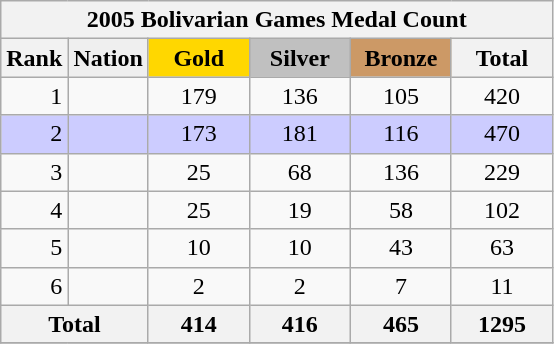<table class="wikitable" border="2" style="text-align:center">
<tr>
<th colspan=6>2005 Bolivarian Games Medal Count</th>
</tr>
<tr bgcolor="#efefef">
<th>Rank</th>
<td align=left><strong>Nation</strong></td>
<td bgcolor="gold" align=center width=60><strong>Gold</strong></td>
<td bgcolor="silver" align=center width=60><strong>Silver</strong></td>
<td bgcolor="CC9966" align=center width=60><strong>Bronze</strong></td>
<th width=60>Total</th>
</tr>
<tr>
<td align=right>1</td>
<td align=left></td>
<td>179</td>
<td>136</td>
<td>105</td>
<td>420</td>
</tr>
<tr style="background:#ccccff">
<td align=right>2</td>
<td align=left></td>
<td>173</td>
<td>181</td>
<td>116</td>
<td>470</td>
</tr>
<tr>
<td align=right>3</td>
<td align=left></td>
<td>25</td>
<td>68</td>
<td>136</td>
<td>229</td>
</tr>
<tr>
<td align=right>4</td>
<td align=left></td>
<td>25</td>
<td>19</td>
<td>58</td>
<td>102</td>
</tr>
<tr>
<td align=right>5</td>
<td align=left></td>
<td>10</td>
<td>10</td>
<td>43</td>
<td>63</td>
</tr>
<tr>
<td align=right>6</td>
<td align=left></td>
<td>2</td>
<td>2</td>
<td>7</td>
<td>11</td>
</tr>
<tr>
<th colspan="2">Total</th>
<th>414</th>
<th>416</th>
<th>465</th>
<th>1295</th>
</tr>
<tr>
</tr>
</table>
